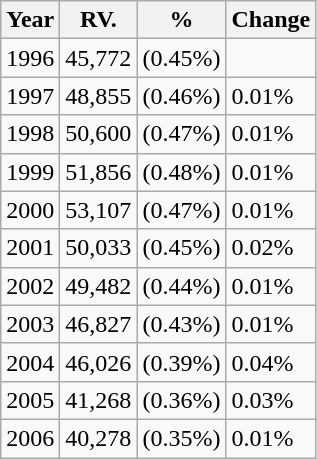<table class="wikitable">
<tr>
<th>Year</th>
<th>RV.</th>
<th>%</th>
<th>Change</th>
</tr>
<tr>
<td>1996</td>
<td>45,772</td>
<td>(0.45%)</td>
<td></td>
</tr>
<tr>
<td>1997</td>
<td>48,855</td>
<td>(0.46%)</td>
<td> 0.01%</td>
</tr>
<tr>
<td>1998</td>
<td>50,600</td>
<td>(0.47%)</td>
<td> 0.01%</td>
</tr>
<tr>
<td>1999</td>
<td>51,856</td>
<td>(0.48%)</td>
<td> 0.01%</td>
</tr>
<tr>
<td>2000</td>
<td>53,107</td>
<td>(0.47%)</td>
<td> 0.01%</td>
</tr>
<tr>
<td>2001</td>
<td>50,033</td>
<td>(0.45%)</td>
<td> 0.02%</td>
</tr>
<tr>
<td>2002</td>
<td>49,482</td>
<td>(0.44%)</td>
<td> 0.01%</td>
</tr>
<tr>
<td>2003</td>
<td>46,827</td>
<td>(0.43%)</td>
<td> 0.01%</td>
</tr>
<tr>
<td>2004</td>
<td>46,026</td>
<td>(0.39%)</td>
<td> 0.04%</td>
</tr>
<tr>
<td>2005</td>
<td>41,268</td>
<td>(0.36%)</td>
<td> 0.03%</td>
</tr>
<tr>
<td>2006</td>
<td>40,278</td>
<td>(0.35%)</td>
<td> 0.01%</td>
</tr>
</table>
